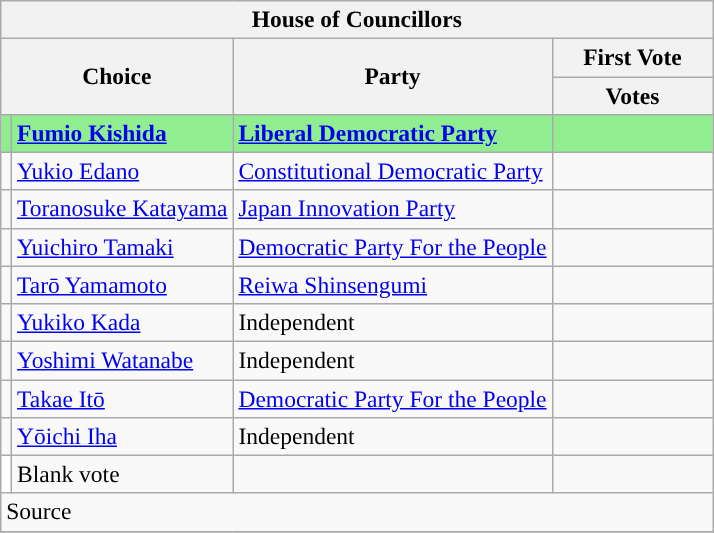<table class="wikitable" style="font-size:98%;">
<tr>
<th colspan="4">House of Councillors</th>
</tr>
<tr>
<th align="left" rowspan="2" colspan="2" width="100">Choice</th>
<th rowspan="2">Party</th>
<th colspan="2">First Vote</th>
</tr>
<tr>
<th width="100">Votes</th>
</tr>
<tr style="background:lightgreen;">
<td style="color:inherit;background:"></td>
<td style="text-align:left;"><strong><a href='#'>Fumio Kishida</a></strong></td>
<td style="text-align:left;"><strong><a href='#'>Liberal Democratic Party</a></strong></td>
<td><strong></strong></td>
</tr>
<tr>
<td style="color:inherit;background:"></td>
<td style="text-align:left;"><a href='#'>Yukio Edano</a></td>
<td style="text-align:left;"><a href='#'>Constitutional Democratic Party</a></td>
<td></td>
</tr>
<tr>
<td style="color:inherit;background:"></td>
<td style="text-align:left;"><a href='#'>Toranosuke Katayama</a></td>
<td style="text-align:left;"><a href='#'>Japan Innovation Party</a></td>
<td></td>
</tr>
<tr>
<td style="color:inherit;background:"></td>
<td style="text-align:left;"><a href='#'>Yuichiro Tamaki</a></td>
<td style="text-align:left;"><a href='#'>Democratic Party For the People</a></td>
<td></td>
</tr>
<tr>
<td style="color:inherit;background:"></td>
<td style="text-align:left;"><a href='#'>Tarō Yamamoto</a></td>
<td style="text-align:left;"><a href='#'>Reiwa Shinsengumi</a></td>
<td></td>
</tr>
<tr>
<td style="color:inherit;background:"></td>
<td style="text-align:left;"><a href='#'>Yukiko Kada</a></td>
<td style="text-align:left;">Independent</td>
<td></td>
</tr>
<tr>
<td style="color:inherit;background:"></td>
<td style="text-align:left;"><a href='#'>Yoshimi Watanabe</a></td>
<td style="text-align:left;">Independent</td>
<td></td>
</tr>
<tr>
<td style="color:inherit;background:"></td>
<td style="text-align:left;"><a href='#'>Takae Itō</a></td>
<td style="text-align:left;"><a href='#'>Democratic Party For the People</a></td>
<td></td>
</tr>
<tr>
<td style="color:inherit;background:"></td>
<td style="text-align:left;"><a href='#'>Yōichi Iha</a></td>
<td style="text-align:left;">Independent</td>
<td></td>
</tr>
<tr>
<td style="background:white"></td>
<td style="text-align:left;">Blank vote</td>
<td style="text-align:left;"></td>
<td></td>
</tr>
<tr>
<td colspan=4>Source</td>
</tr>
<tr>
</tr>
</table>
